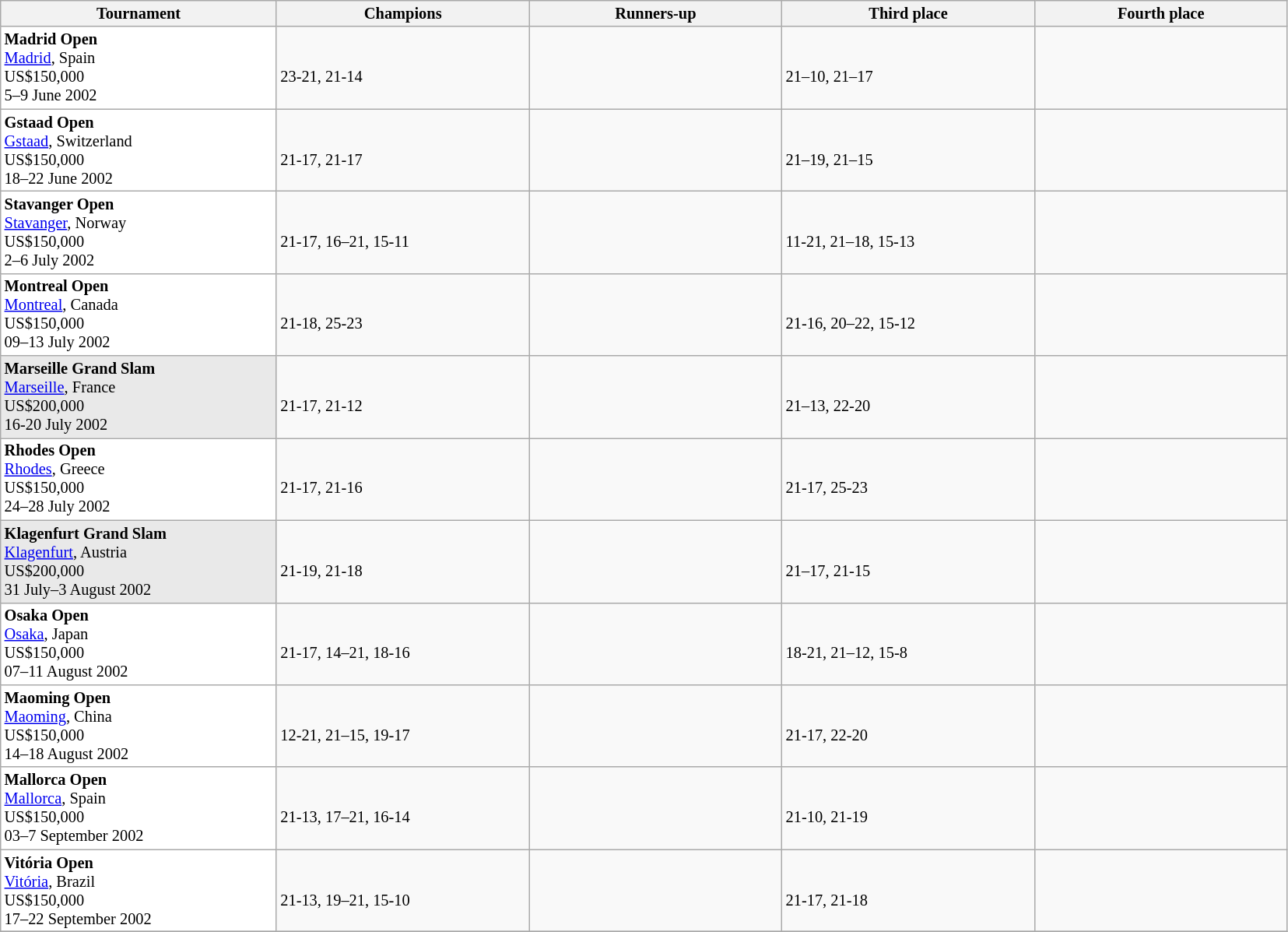<table class=wikitable style=font-size:85%>
<tr>
<th width=230>Tournament</th>
<th width=210>Champions</th>
<th width=210>Runners-up</th>
<th width=210>Third place</th>
<th width=210>Fourth place</th>
</tr>
<tr valign=top>
<td style="background:#ffffff;"><strong>Madrid Open</strong><br><a href='#'>Madrid</a>, Spain<br>US$150,000<br>5–9 June 2002</td>
<td><strong><br></strong><br>23-21, 21-14</td>
<td><br></td>
<td><br><br>21–10, 21–17</td>
<td><br></td>
</tr>
<tr valign=top>
<td style="background:#ffffff;"><strong>Gstaad Open</strong><br><a href='#'>Gstaad</a>, Switzerland<br>US$150,000<br>18–22 June 2002</td>
<td><strong><br></strong><br>21-17, 21-17</td>
<td><br></td>
<td><br><br>21–19, 21–15</td>
<td><br></td>
</tr>
<tr valign=top>
<td style="background:#ffffff;"><strong>Stavanger Open</strong><br><a href='#'>Stavanger</a>, Norway<br>US$150,000<br>2–6 July 2002</td>
<td><strong><br></strong><br>21-17, 16–21, 15-11</td>
<td><br></td>
<td><br><br>11-21, 21–18, 15-13</td>
<td><br></td>
</tr>
<tr valign=top>
<td style="background:#ffffff;"><strong>Montreal Open</strong><br><a href='#'>Montreal</a>, Canada<br>US$150,000<br>09–13 July 2002</td>
<td><strong><br></strong><br>21-18, 25-23</td>
<td><br></td>
<td><br><br>21-16, 20–22, 15-12</td>
<td><br></td>
</tr>
<tr valign=top>
<td style="background:#E9E9E9;"><strong>Marseille Grand Slam</strong><br><a href='#'>Marseille</a>, France<br>US$200,000<br>16-20 July 2002</td>
<td><strong><br></strong><br>21-17, 21-12</td>
<td><br></td>
<td><br><br>21–13, 22-20</td>
<td><br></td>
</tr>
<tr valign=top>
<td style="background:#ffffff;"><strong>Rhodes Open</strong><br><a href='#'>Rhodes</a>, Greece<br>US$150,000<br>24–28 July 2002</td>
<td><strong><br></strong><br>21-17, 21-16</td>
<td><br></td>
<td><br><br>21-17, 25-23</td>
<td><br></td>
</tr>
<tr valign=top>
<td style="background:#E9E9E9;"><strong>Klagenfurt Grand Slam</strong><br><a href='#'>Klagenfurt</a>, Austria<br>US$200,000<br>31 July–3 August 2002</td>
<td><strong><br></strong><br>21-19, 21-18</td>
<td><br></td>
<td><br><br>21–17, 21-15</td>
<td><br></td>
</tr>
<tr valign=top>
<td style="background:#ffffff;"><strong>Osaka Open</strong><br><a href='#'>Osaka</a>, Japan<br>US$150,000<br>07–11 August 2002</td>
<td><strong><br></strong><br>21-17, 14–21, 18-16</td>
<td><br></td>
<td><br><br>18-21, 21–12, 15-8</td>
<td><br></td>
</tr>
<tr valign=top>
<td style="background:#ffffff;"><strong>Maoming Open</strong><br><a href='#'>Maoming</a>, China<br>US$150,000<br>14–18 August 2002</td>
<td><strong><br></strong><br>12-21, 21–15, 19-17</td>
<td><br></td>
<td><br><br>21-17, 22-20</td>
<td><br></td>
</tr>
<tr valign=top>
<td style="background:#ffffff;"><strong>Mallorca Open</strong><br><a href='#'>Mallorca</a>, Spain<br>US$150,000<br>03–7 September 2002</td>
<td><strong><br></strong><br>21-13, 17–21, 16-14</td>
<td><br></td>
<td><br><br>21-10, 21-19</td>
<td><br></td>
</tr>
<tr valign=top>
<td style="background:#ffffff;"><strong>Vitória Open</strong><br><a href='#'>Vitória</a>, Brazil<br>US$150,000<br>17–22 September 2002</td>
<td><strong><br></strong><br>21-13, 19–21, 15-10</td>
<td><br></td>
<td><br><br>21-17, 21-18</td>
<td><br></td>
</tr>
<tr valign=top>
</tr>
</table>
